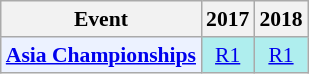<table style='font-size: 90%; text-align:center;' class='wikitable'>
<tr>
<th>Event</th>
<th>2017</th>
<th>2018</th>
</tr>
<tr>
<td bgcolor="#ECF2FF"; align="left"><strong><a href='#'>Asia Championships</a></strong></td>
<td bgcolor=AFEEEE><a href='#'>R1</a></td>
<td bgcolor=AFEEEE><a href='#'>R1</a></td>
</tr>
</table>
